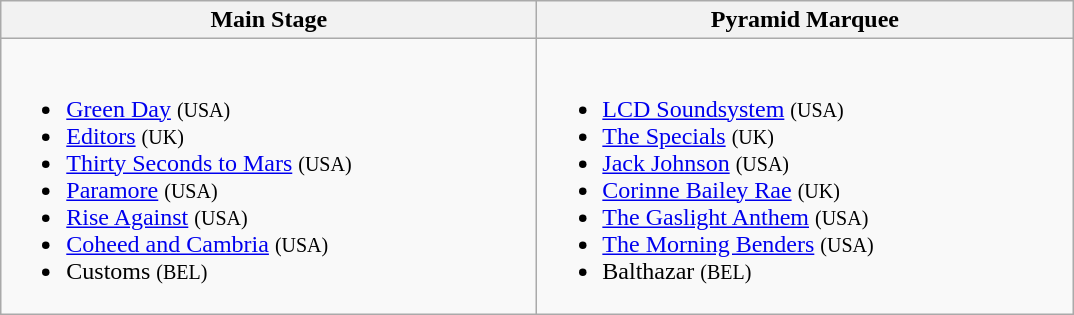<table class="wikitable">
<tr>
<th width="350" rowspan="1">Main Stage</th>
<th width="350" rowspan="1">Pyramid Marquee</th>
</tr>
<tr>
<td><br><ul><li><a href='#'>Green Day</a> <small>(USA)</small></li><li><a href='#'>Editors</a> <small>(UK)</small></li><li><a href='#'>Thirty Seconds to Mars</a> <small>(USA)</small></li><li><a href='#'>Paramore</a> <small>(USA)</small></li><li><a href='#'>Rise Against</a> <small>(USA)</small></li><li><a href='#'>Coheed and Cambria</a> <small>(USA)</small></li><li>Customs <small>(BEL)</small></li></ul></td>
<td><br><ul><li><a href='#'>LCD Soundsystem</a> <small>(USA)</small></li><li><a href='#'>The Specials</a> <small>(UK)</small></li><li><a href='#'>Jack Johnson</a> <small>(USA)</small></li><li><a href='#'>Corinne Bailey Rae</a> <small>(UK)</small></li><li><a href='#'>The Gaslight Anthem</a> <small>(USA)</small></li><li><a href='#'>The Morning Benders</a> <small>(USA)</small></li><li>Balthazar <small>(BEL)</small></li></ul></td>
</tr>
</table>
